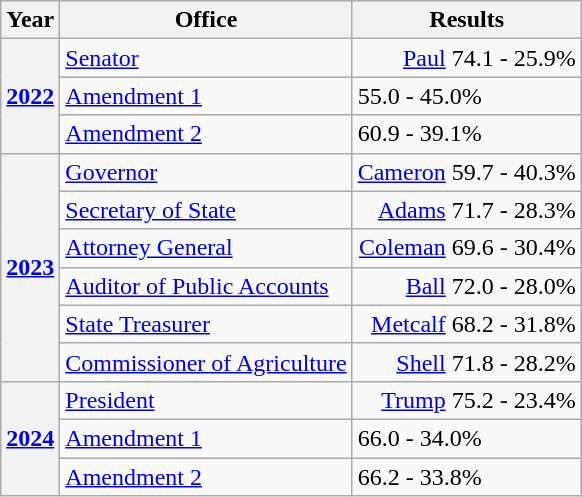<table class=wikitable>
<tr>
<th>Year</th>
<th>Office</th>
<th>Results</th>
</tr>
<tr>
<th rowspan=3><a href='#'>2022</a></th>
<td><a href='#'>Senator</a></td>
<td align="right" ><a href='#'>Paul</a> 74.1 - 25.9%</td>
</tr>
<tr>
<td><a href='#'>Amendment 1</a></td>
<td> 55.0 - 45.0%</td>
</tr>
<tr>
<td><a href='#'>Amendment 2</a></td>
<td> 60.9 - 39.1%</td>
</tr>
<tr>
<th rowspan=6><a href='#'>2023</a></th>
<td><a href='#'>Governor</a></td>
<td align="right" ><a href='#'>Cameron</a> 59.7 - 40.3%</td>
</tr>
<tr>
<td><a href='#'>Secretary of State</a></td>
<td align="right" ><a href='#'>Adams</a> 71.7 - 28.3%</td>
</tr>
<tr>
<td><a href='#'>Attorney General</a></td>
<td align="right" ><a href='#'>Coleman</a> 69.6 - 30.4%</td>
</tr>
<tr>
<td><a href='#'>Auditor of Public Accounts</a></td>
<td align="right" ><a href='#'>Ball</a> 72.0 - 28.0%</td>
</tr>
<tr>
<td><a href='#'>State Treasurer</a></td>
<td align="right" ><a href='#'>Metcalf</a> 68.2 - 31.8%</td>
</tr>
<tr>
<td><a href='#'>Commissioner of Agriculture</a></td>
<td align="right" ><a href='#'>Shell</a> 71.8 - 28.2%</td>
</tr>
<tr>
<th rowspan=3><a href='#'>2024</a></th>
<td><a href='#'>President</a></td>
<td align="right" ><a href='#'>Trump</a> 75.2 - 23.4%</td>
</tr>
<tr>
<td><a href='#'>Amendment 1</a></td>
<td> 66.0 - 34.0%</td>
</tr>
<tr>
<td><a href='#'>Amendment 2</a></td>
<td> 66.2 - 33.8%</td>
</tr>
</table>
